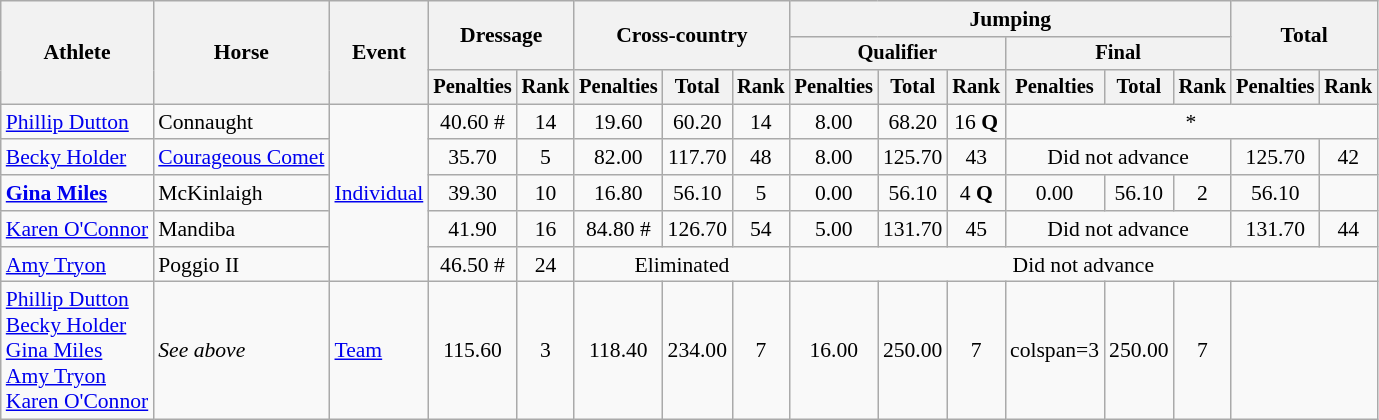<table class=wikitable style=font-size:90%;text-align:center>
<tr>
<th rowspan=3>Athlete</th>
<th rowspan=3>Horse</th>
<th rowspan=3>Event</th>
<th colspan=2 rowspan=2>Dressage</th>
<th colspan=3 rowspan=2>Cross-country</th>
<th colspan=6>Jumping</th>
<th colspan=2 rowspan=2>Total</th>
</tr>
<tr style=font-size:95%>
<th colspan=3>Qualifier</th>
<th colspan=3>Final</th>
</tr>
<tr style=font-size:95%>
<th>Penalties</th>
<th>Rank</th>
<th>Penalties</th>
<th>Total</th>
<th>Rank</th>
<th>Penalties</th>
<th>Total</th>
<th>Rank</th>
<th>Penalties</th>
<th>Total</th>
<th>Rank</th>
<th>Penalties</th>
<th>Rank</th>
</tr>
<tr>
<td align=left><a href='#'>Phillip Dutton</a></td>
<td align=left>Connaught</td>
<td align=left rowspan=5><a href='#'>Individual</a></td>
<td>40.60 #</td>
<td>14</td>
<td>19.60</td>
<td>60.20</td>
<td>14</td>
<td>8.00</td>
<td>68.20</td>
<td>16 <strong>Q</strong></td>
<td colspan=5>*</td>
</tr>
<tr>
<td align=left><a href='#'>Becky Holder</a></td>
<td align=left><a href='#'>Courageous Comet</a></td>
<td>35.70</td>
<td>5</td>
<td>82.00</td>
<td>117.70</td>
<td>48</td>
<td>8.00</td>
<td>125.70</td>
<td>43</td>
<td colspan=3>Did not advance</td>
<td>125.70</td>
<td>42</td>
</tr>
<tr>
<td align=left><strong><a href='#'>Gina Miles</a></strong></td>
<td align=left>McKinlaigh</td>
<td>39.30</td>
<td>10</td>
<td>16.80</td>
<td>56.10</td>
<td>5</td>
<td>0.00</td>
<td>56.10</td>
<td>4 <strong>Q</strong></td>
<td>0.00</td>
<td>56.10</td>
<td>2</td>
<td>56.10</td>
<td></td>
</tr>
<tr>
<td align=left><a href='#'>Karen O'Connor</a></td>
<td align=left>Mandiba</td>
<td>41.90</td>
<td>16</td>
<td>84.80 #</td>
<td>126.70</td>
<td>54</td>
<td>5.00</td>
<td>131.70</td>
<td>45</td>
<td colspan=3>Did not advance</td>
<td>131.70</td>
<td>44</td>
</tr>
<tr>
<td align=left><a href='#'>Amy Tryon</a></td>
<td align=left>Poggio II</td>
<td>46.50 #</td>
<td>24</td>
<td colspan=3>Eliminated</td>
<td colspan=8>Did not advance</td>
</tr>
<tr>
<td align=left><a href='#'>Phillip Dutton</a><br><a href='#'>Becky Holder</a><br><a href='#'>Gina Miles</a><br><a href='#'>Amy Tryon</a><br><a href='#'>Karen O'Connor</a></td>
<td align=left><em>See above</em></td>
<td align=left><a href='#'>Team</a></td>
<td>115.60</td>
<td>3</td>
<td>118.40</td>
<td>234.00</td>
<td>7</td>
<td>16.00</td>
<td>250.00</td>
<td>7</td>
<td>colspan=3 </td>
<td>250.00</td>
<td>7</td>
</tr>
</table>
